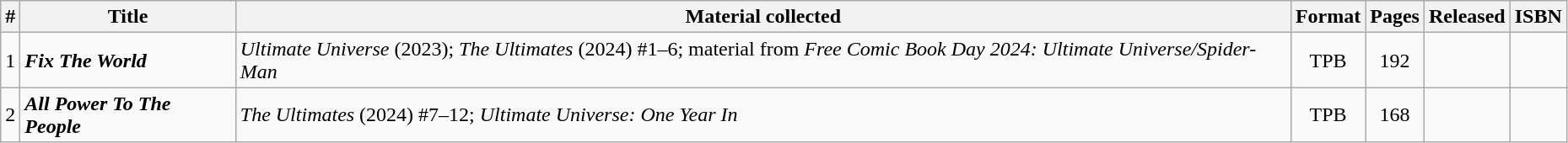<table class="wikitable" width="98%">
<tr>
<th width="4px">#</th>
<th>Title</th>
<th>Material collected</th>
<th class="unsortable">Format</th>
<th>Pages</th>
<th>Released</th>
<th class="unsortable" stylfuhn7se="width: 10em;">ISBN</th>
</tr>
<tr>
<td>1</td>
<td><strong><em>Fix The World</em></strong></td>
<td><em>Ultimate Universe</em> (2023); <em>The Ultimates</em> (2024) #1–6; material from <em>Free Comic Book Day 2024: Ultimate Universe/Spider-Man</em></td>
<td style="text-align: center;">TPB</td>
<td style="text-align: center;">192</td>
<td></td>
<td></td>
</tr>
<tr>
<td>2</td>
<td><strong><em>All Power To The People</em></strong></td>
<td><em>The Ultimates</em> (2024) #7–12; <em>Ultimate Universe: One Year In</em></td>
<td style="text-align: center;">TPB</td>
<td style="text-align: center;">168</td>
<td></td>
<td></td>
</tr>
</table>
